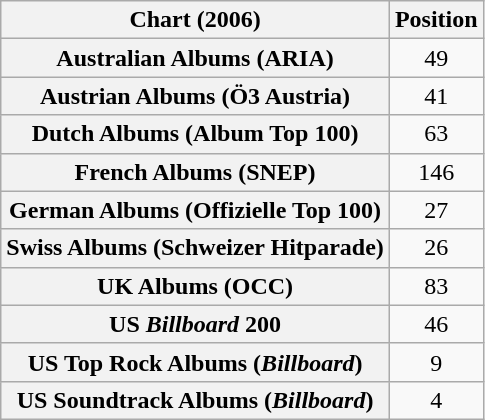<table class="wikitable sortable plainrowheaders">
<tr>
<th scope="col">Chart (2006)</th>
<th scope="col">Position</th>
</tr>
<tr>
<th scope="row">Australian Albums (ARIA)</th>
<td align="center">49</td>
</tr>
<tr>
<th scope="row">Austrian Albums (Ö3 Austria)</th>
<td align="center">41</td>
</tr>
<tr>
<th scope="row">Dutch Albums (Album Top 100)</th>
<td align="center">63</td>
</tr>
<tr>
<th scope="row">French Albums (SNEP)</th>
<td align="center">146</td>
</tr>
<tr>
<th scope="row">German Albums (Offizielle Top 100)</th>
<td align="center">27</td>
</tr>
<tr>
<th scope="row">Swiss Albums (Schweizer Hitparade)</th>
<td align="center">26</td>
</tr>
<tr>
<th scope="row">UK Albums (OCC)</th>
<td align="center">83</td>
</tr>
<tr>
<th scope="row">US <em>Billboard</em> 200</th>
<td align="center">46</td>
</tr>
<tr>
<th scope="row">US Top Rock Albums (<em>Billboard</em>)</th>
<td align="center">9</td>
</tr>
<tr>
<th scope="row">US Soundtrack Albums (<em>Billboard</em>)</th>
<td align="center">4</td>
</tr>
</table>
